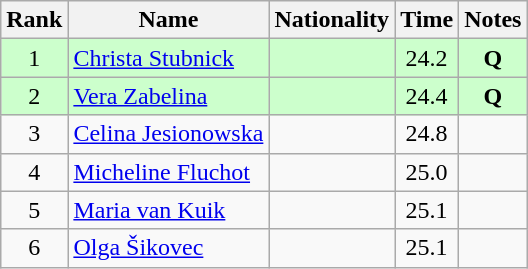<table class="wikitable sortable" style="text-align:center">
<tr>
<th>Rank</th>
<th>Name</th>
<th>Nationality</th>
<th>Time</th>
<th>Notes</th>
</tr>
<tr bgcolor=ccffcc>
<td>1</td>
<td align=left><a href='#'>Christa Stubnick</a></td>
<td align=left></td>
<td>24.2</td>
<td><strong>Q</strong></td>
</tr>
<tr bgcolor=ccffcc>
<td>2</td>
<td align=left><a href='#'>Vera Zabelina</a></td>
<td align=left></td>
<td>24.4</td>
<td><strong>Q</strong></td>
</tr>
<tr>
<td>3</td>
<td align=left><a href='#'>Celina Jesionowska</a></td>
<td align=left></td>
<td>24.8</td>
<td></td>
</tr>
<tr>
<td>4</td>
<td align=left><a href='#'>Micheline Fluchot</a></td>
<td align=left></td>
<td>25.0</td>
<td></td>
</tr>
<tr>
<td>5</td>
<td align=left><a href='#'>Maria van Kuik</a></td>
<td align=left></td>
<td>25.1</td>
<td></td>
</tr>
<tr>
<td>6</td>
<td align=left><a href='#'>Olga Šikovec</a></td>
<td align=left></td>
<td>25.1</td>
<td></td>
</tr>
</table>
